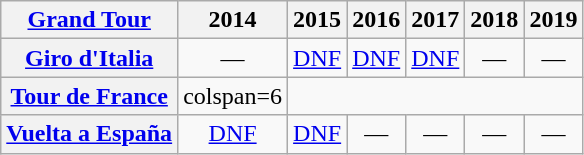<table class="wikitable plainrowheaders">
<tr>
<th scope="col"><a href='#'>Grand Tour</a></th>
<th scope="col">2014</th>
<th scope="col">2015</th>
<th scope="col">2016</th>
<th scope="col">2017</th>
<th scope="col">2018</th>
<th scope="col">2019</th>
</tr>
<tr style="text-align:center;">
<th scope="row"> <a href='#'>Giro d'Italia</a></th>
<td>—</td>
<td><a href='#'>DNF</a></td>
<td><a href='#'>DNF</a></td>
<td><a href='#'>DNF</a></td>
<td>—</td>
<td>—</td>
</tr>
<tr style="text-align:center;">
<th scope="row"> <a href='#'>Tour de France</a></th>
<td>colspan=6 </td>
</tr>
<tr style="text-align:center;">
<th scope="row"> <a href='#'>Vuelta a España</a></th>
<td><a href='#'>DNF</a></td>
<td><a href='#'>DNF</a></td>
<td>—</td>
<td>—</td>
<td>—</td>
<td>—</td>
</tr>
</table>
